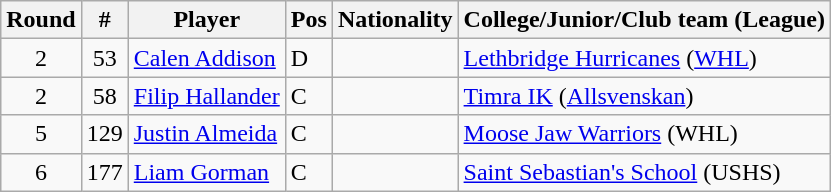<table class="wikitable">
<tr>
<th>Round</th>
<th>#</th>
<th>Player</th>
<th>Pos</th>
<th>Nationality</th>
<th>College/Junior/Club team (League)</th>
</tr>
<tr>
<td style="text-align:center;">2</td>
<td style="text-align:center;">53</td>
<td><a href='#'>Calen Addison</a></td>
<td>D</td>
<td></td>
<td><a href='#'>Lethbridge Hurricanes</a> (<a href='#'>WHL</a>)</td>
</tr>
<tr>
<td style="text-align:center;">2</td>
<td style="text-align:center;">58</td>
<td><a href='#'>Filip Hallander</a></td>
<td>C</td>
<td></td>
<td><a href='#'>Timra IK</a> (<a href='#'>Allsvenskan</a>)</td>
</tr>
<tr>
<td style="text-align:center;">5</td>
<td style="text-align:center;">129</td>
<td><a href='#'>Justin Almeida</a></td>
<td>C</td>
<td></td>
<td><a href='#'>Moose Jaw Warriors</a> (WHL)</td>
</tr>
<tr>
<td style="text-align:center;">6</td>
<td style="text-align:center;">177</td>
<td><a href='#'>Liam Gorman</a></td>
<td>C</td>
<td></td>
<td><a href='#'>Saint Sebastian's School</a> (USHS)</td>
</tr>
</table>
